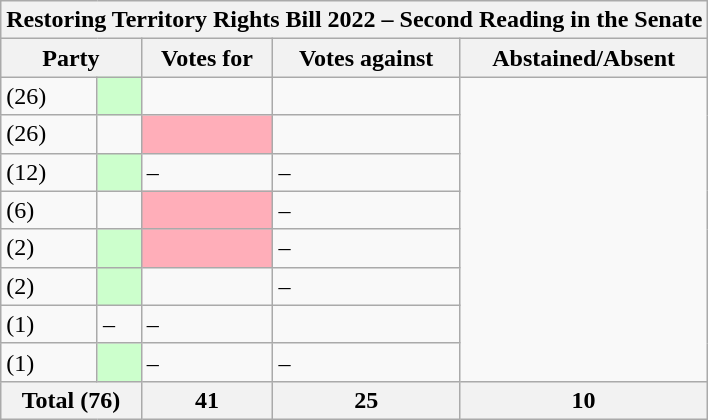<table class="wikitable mw-collapsible mw-collapsed">
<tr>
<th colspan="5">Restoring Territory Rights Bill 2022 – Second Reading in the Senate</th>
</tr>
<tr>
<th colspan="2">Party</th>
<th>Votes for</th>
<th>Votes against</th>
<th>Abstained/Absent</th>
</tr>
<tr>
<td> (26)</td>
<td style="background-color:#CCFFCC;"></td>
<td></td>
<td></td>
</tr>
<tr>
<td> (26)</td>
<td></td>
<td style="background-color:#FFAEB9;"></td>
<td></td>
</tr>
<tr>
<td> (12)</td>
<td style="background-color:#CCFFCC;"></td>
<td>–</td>
<td>–</td>
</tr>
<tr>
<td> (6)</td>
<td></td>
<td style="background-color:#FFAEB9;"></td>
<td>–</td>
</tr>
<tr>
<td> (2)</td>
<td style="background-color:#CCFFCC;"></td>
<td style="background-color:#FFAEB9;"></td>
<td>–</td>
</tr>
<tr>
<td> (2)</td>
<td style="background-color:#CCFFCC;"></td>
<td></td>
<td>–</td>
</tr>
<tr>
<td> (1)</td>
<td>–</td>
<td>–</td>
<td></td>
</tr>
<tr>
<td> (1)</td>
<td style="background-color:#CCFFCC;"></td>
<td>–</td>
<td>–</td>
</tr>
<tr>
<th colspan=2>Total (76)</th>
<th>41</th>
<th>25</th>
<th>10</th>
</tr>
</table>
